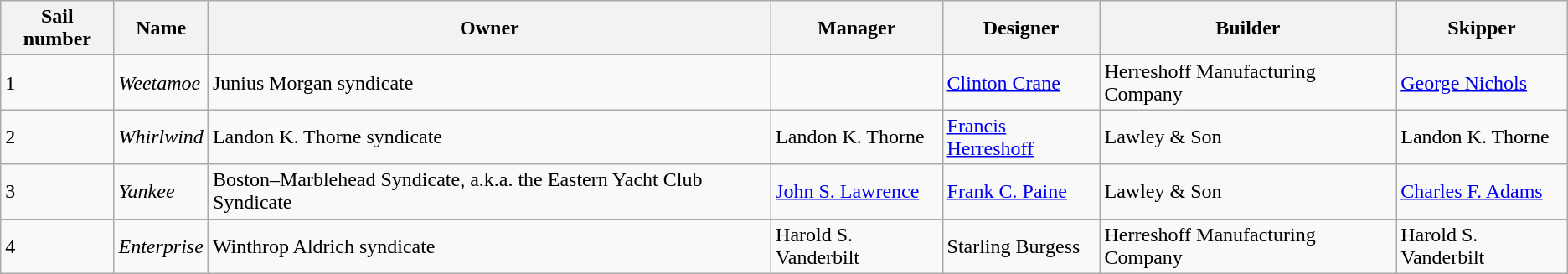<table class="wikitable">
<tr>
<th>Sail number</th>
<th>Name</th>
<th>Owner</th>
<th>Manager</th>
<th>Designer</th>
<th>Builder</th>
<th>Skipper</th>
</tr>
<tr>
<td>1</td>
<td><em>Weetamoe</em></td>
<td>Junius Morgan syndicate</td>
<td></td>
<td><a href='#'>Clinton Crane</a></td>
<td>Herreshoff Manufacturing Company</td>
<td><a href='#'>George Nichols</a></td>
</tr>
<tr>
<td>2</td>
<td><em>Whirlwind</em></td>
<td>Landon K. Thorne syndicate</td>
<td>Landon K. Thorne</td>
<td><a href='#'>Francis Herreshoff</a></td>
<td>Lawley & Son</td>
<td>Landon K. Thorne</td>
</tr>
<tr>
<td>3</td>
<td><em>Yankee</em></td>
<td>Boston–Marblehead Syndicate, a.k.a. the Eastern Yacht Club Syndicate</td>
<td><a href='#'>John S. Lawrence</a></td>
<td><a href='#'>Frank C. Paine</a></td>
<td>Lawley & Son</td>
<td><a href='#'>Charles F. Adams</a></td>
</tr>
<tr>
<td>4</td>
<td><em>Enterprise</em></td>
<td>Winthrop Aldrich syndicate</td>
<td>Harold S. Vanderbilt</td>
<td>Starling Burgess</td>
<td>Herreshoff Manufacturing Company</td>
<td>Harold S. Vanderbilt</td>
</tr>
</table>
